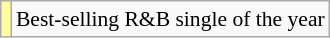<table class="wikitable plainrowheaders" style="font-size:90%;">
<tr>
<td bgcolor=#FFFF99 align=center></td>
<td>Best-selling R&B single of the year</td>
</tr>
</table>
